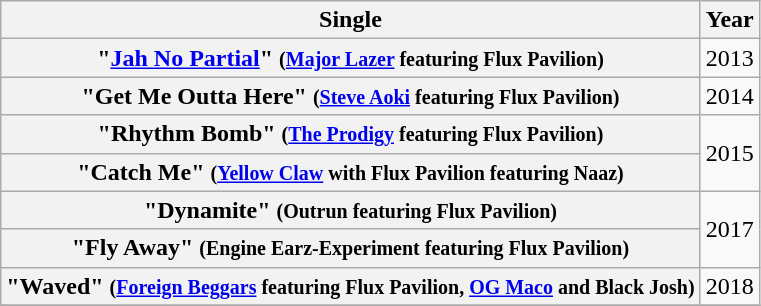<table class="wikitable plainrowheaders" style="text-align:center;">
<tr>
<th scope="col">Single</th>
<th scope="col">Year</th>
</tr>
<tr>
<th scope="row">"<a href='#'>Jah No Partial</a>" <small>(<a href='#'>Major Lazer</a> featuring Flux Pavilion)</small></th>
<td>2013</td>
</tr>
<tr>
<th scope="row">"Get Me Outta Here" <small>(<a href='#'>Steve Aoki</a> featuring Flux Pavilion)</small></th>
<td>2014</td>
</tr>
<tr>
<th scope="row">"Rhythm Bomb" <small>(<a href='#'>The Prodigy</a> featuring Flux Pavilion)</small></th>
<td rowspan="2">2015</td>
</tr>
<tr>
<th scope="row">"Catch Me" <small>(<a href='#'>Yellow Claw</a> with Flux Pavilion featuring Naaz)</small></th>
</tr>
<tr>
<th scope="row">"Dynamite" <small>(Outrun featuring Flux Pavilion)</small></th>
<td rowspan="2">2017</td>
</tr>
<tr>
<th scope="row">"Fly Away" <small>(Engine Earz-Experiment featuring Flux Pavilion)</small></th>
</tr>
<tr>
<th scope="row">"Waved" <small>(<a href='#'>Foreign Beggars</a> featuring Flux Pavilion, <a href='#'>OG Maco</a> and Black Josh)</small></th>
<td>2018</td>
</tr>
<tr>
</tr>
</table>
